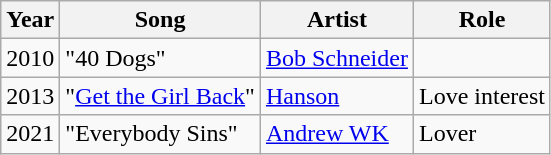<table class="wikitable sortable">
<tr>
<th>Year</th>
<th>Song</th>
<th>Artist</th>
<th>Role</th>
</tr>
<tr>
<td>2010</td>
<td>"40 Dogs"</td>
<td><a href='#'>Bob Schneider</a></td>
<td></td>
</tr>
<tr>
<td>2013</td>
<td>"<a href='#'>Get the Girl Back</a>"</td>
<td><a href='#'>Hanson</a></td>
<td>Love interest</td>
</tr>
<tr>
<td>2021</td>
<td>"Everybody Sins"</td>
<td><a href='#'>Andrew WK</a></td>
<td>Lover</td>
</tr>
</table>
